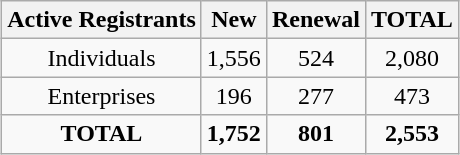<table class="wikitable" style="text-align: center;margin-left: auto; margin-right: auto; border: none;">
<tr>
<th><strong>Active Registrants</strong></th>
<th><strong>New</strong></th>
<th><strong>Renewal</strong></th>
<th><strong>TOTAL</strong></th>
</tr>
<tr>
<td>Individuals</td>
<td>1,556</td>
<td>524</td>
<td>2,080</td>
</tr>
<tr>
<td>Enterprises</td>
<td>196</td>
<td>277</td>
<td>473</td>
</tr>
<tr>
<td><strong>TOTAL</strong></td>
<td><strong>1,752</strong></td>
<td><strong>801</strong></td>
<td><strong>2,553</strong></td>
</tr>
</table>
